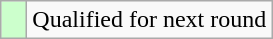<table class="wikitable">
<tr>
<td style="width:10px; background:#cfc"></td>
<td>Qualified for next round</td>
</tr>
</table>
